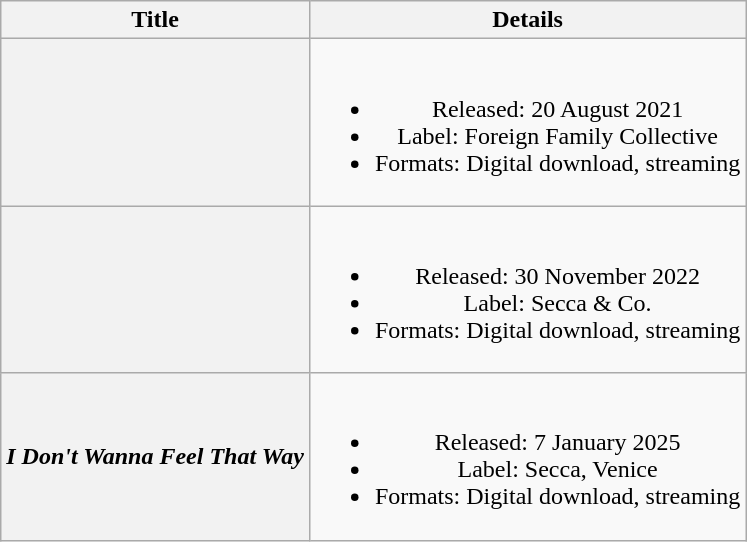<table class="wikitable plainrowheaders" style="text-align:center;" border="1">
<tr>
<th scope="col">Title</th>
<th scope="col">Details</th>
</tr>
<tr>
<th scope="row"><br></th>
<td><br><ul><li>Released: 20 August 2021</li><li>Label: Foreign Family Collective</li><li>Formats: Digital download, streaming</li></ul></td>
</tr>
<tr>
<th scope="row"></th>
<td><br><ul><li>Released: 30 November 2022</li><li>Label: Secca & Co.</li><li>Formats: Digital download, streaming</li></ul></td>
</tr>
<tr>
<th scope="row"><em>I Don't Wanna Feel That Way</em><br></th>
<td><br><ul><li>Released: 7 January 2025</li><li>Label: Secca, Venice</li><li>Formats: Digital download, streaming</li></ul></td>
</tr>
</table>
